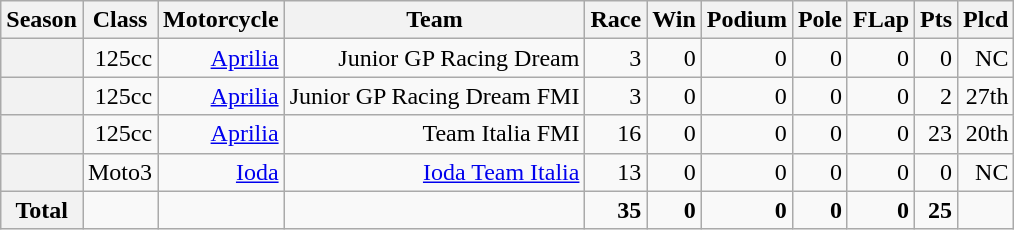<table class="wikitable" style=text-align:right>
<tr>
<th>Season</th>
<th>Class</th>
<th>Motorcycle</th>
<th>Team</th>
<th>Race</th>
<th>Win</th>
<th>Podium</th>
<th>Pole</th>
<th>FLap</th>
<th>Pts</th>
<th>Plcd</th>
</tr>
<tr>
<th></th>
<td>125cc</td>
<td><a href='#'>Aprilia</a></td>
<td>Junior GP Racing Dream</td>
<td>3</td>
<td>0</td>
<td>0</td>
<td>0</td>
<td>0</td>
<td>0</td>
<td>NC</td>
</tr>
<tr>
<th></th>
<td>125cc</td>
<td><a href='#'>Aprilia</a></td>
<td>Junior GP Racing Dream FMI</td>
<td>3</td>
<td>0</td>
<td>0</td>
<td>0</td>
<td>0</td>
<td>2</td>
<td>27th</td>
</tr>
<tr>
<th></th>
<td>125cc</td>
<td><a href='#'>Aprilia</a></td>
<td>Team Italia FMI</td>
<td>16</td>
<td>0</td>
<td>0</td>
<td>0</td>
<td>0</td>
<td>23</td>
<td>20th</td>
</tr>
<tr>
<th></th>
<td>Moto3</td>
<td><a href='#'>Ioda</a></td>
<td><a href='#'>Ioda Team Italia</a></td>
<td>13</td>
<td>0</td>
<td>0</td>
<td>0</td>
<td>0</td>
<td>0</td>
<td>NC</td>
</tr>
<tr>
<th>Total</th>
<td></td>
<td></td>
<td></td>
<td><strong>35</strong></td>
<td><strong>0</strong></td>
<td><strong>0</strong></td>
<td><strong>0</strong></td>
<td><strong>0</strong></td>
<td><strong>25</strong></td>
<td></td>
</tr>
</table>
